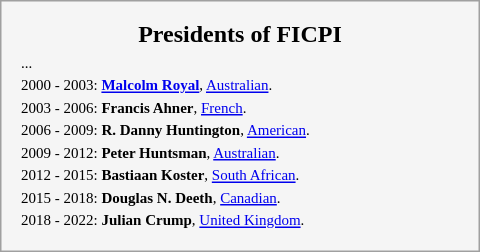<table style="float:right; margin:1em 1em 1em 1em; width:20em; border: 1px solid #a0a0a0; padding: 10px; background-color: #F5F5F5; text-align:left;">
<tr style="text-align:center;">
<td><strong>Presidents of FICPI</strong></td>
</tr>
<tr style="text-align:left; font-size:x-small;">
<td>...</td>
</tr>
<tr style="text-align:left; font-size:x-small;">
<td>2000 - 2003: <strong><a href='#'>Malcolm Royal</a></strong>, <a href='#'>Australian</a>.</td>
</tr>
<tr style="text-align:left; font-size:x-small;">
<td>2003 - 2006: <strong>Francis Ahner</strong>, <a href='#'>French</a>.</td>
</tr>
<tr style="text-align:left; font-size:x-small;">
<td>2006 - 2009: <strong>R. Danny Huntington</strong>, <a href='#'>American</a>.</td>
</tr>
<tr style="text-align:left; font-size:x-small;">
<td>2009 - 2012: <strong>Peter Huntsman</strong>, <a href='#'>Australian</a>.</td>
</tr>
<tr style="text-align:left; font-size:x-small;">
<td>2012 - 2015: <strong>Bastiaan Koster</strong>, <a href='#'>South African</a>.</td>
</tr>
<tr style="text-align:left; font-size:x-small;">
<td>2015 - 2018: <strong>Douglas N. Deeth</strong>, <a href='#'>Canadian</a>.</td>
</tr>
<tr style="text-align:left; font-size:x-small;">
<td>2018 - 2022: <strong>Julian Crump</strong>, <a href='#'>United Kingdom</a>.</td>
</tr>
<tr style="text-align:left; font-size:x-small;">
</tr>
</table>
